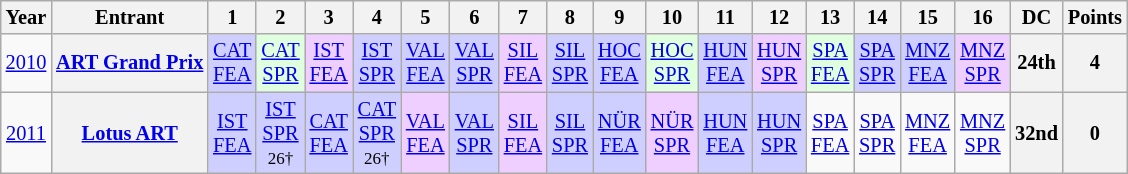<table class="wikitable" style="text-align:center; font-size:85%">
<tr>
<th>Year</th>
<th>Entrant</th>
<th>1</th>
<th>2</th>
<th>3</th>
<th>4</th>
<th>5</th>
<th>6</th>
<th>7</th>
<th>8</th>
<th>9</th>
<th>10</th>
<th>11</th>
<th>12</th>
<th>13</th>
<th>14</th>
<th>15</th>
<th>16</th>
<th>DC</th>
<th>Points</th>
</tr>
<tr>
<td><a href='#'>2010</a></td>
<th nowrap><a href='#'>ART Grand Prix</a></th>
<td style="background:#CFCFFF;"><a href='#'>CAT<br>FEA</a><br></td>
<td style="background:#DFFFDF;"><a href='#'>CAT<br>SPR</a><br></td>
<td style="background:#efcfff;"><a href='#'>IST<br>FEA</a><br></td>
<td style="background:#cfcfff;"><a href='#'>IST<br>SPR</a><br></td>
<td style="background:#cfcfff;"><a href='#'>VAL<br>FEA</a><br></td>
<td style="background:#cfcfff;"><a href='#'>VAL<br>SPR</a><br></td>
<td style="background:#efcfff;"><a href='#'>SIL<br>FEA</a><br></td>
<td style="background:#cfcfff;"><a href='#'>SIL<br>SPR</a><br></td>
<td style="background:#cfcfff;"><a href='#'>HOC<br>FEA</a><br></td>
<td style="background:#DFFFDF;"><a href='#'>HOC<br>SPR</a><br></td>
<td style="background:#cfcfff;"><a href='#'>HUN<br>FEA</a><br></td>
<td style="background:#efcfff;"><a href='#'>HUN<br>SPR</a><br></td>
<td style="background:#DFFFDF;"><a href='#'>SPA<br>FEA</a><br></td>
<td style="background:#cfcfff;"><a href='#'>SPA<br>SPR</a><br></td>
<td style="background:#cfcfff;"><a href='#'>MNZ<br>FEA</a><br></td>
<td style="background:#efcfff;"><a href='#'>MNZ<br>SPR</a><br></td>
<th>24th</th>
<th>4</th>
</tr>
<tr>
<td><a href='#'>2011</a></td>
<th nowrap><a href='#'>Lotus ART</a></th>
<td style="background:#CFCFFF;"><a href='#'>IST<br>FEA</a><br></td>
<td style="background:#CFCFFF;"><a href='#'>IST<br>SPR</a><br><small>26†</small></td>
<td style="background:#CFCFFF;"><a href='#'>CAT<br>FEA</a><br></td>
<td style="background:#CFCFFF;"><a href='#'>CAT<br>SPR</a><br><small>26†</small></td>
<td style="background:#efcfff;"><a href='#'>VAL<br>FEA</a><br></td>
<td style="background:#CFCFFF;"><a href='#'>VAL<br>SPR</a><br></td>
<td style="background:#efcfff;"><a href='#'>SIL<br>FEA</a><br></td>
<td style="background:#CFCFFF;"><a href='#'>SIL<br>SPR</a><br></td>
<td style="background:#CFCFFF;"><a href='#'>NÜR<br>FEA</a><br></td>
<td style="background:#efcfff;"><a href='#'>NÜR<br>SPR</a><br></td>
<td style="background:#CFCFFF;"><a href='#'>HUN<br>FEA</a><br></td>
<td style="background:#CFCFFF;"><a href='#'>HUN<br>SPR</a><br></td>
<td><a href='#'>SPA<br>FEA</a></td>
<td><a href='#'>SPA<br>SPR</a></td>
<td><a href='#'>MNZ<br>FEA</a></td>
<td><a href='#'>MNZ<br>SPR</a></td>
<th>32nd</th>
<th>0</th>
</tr>
</table>
